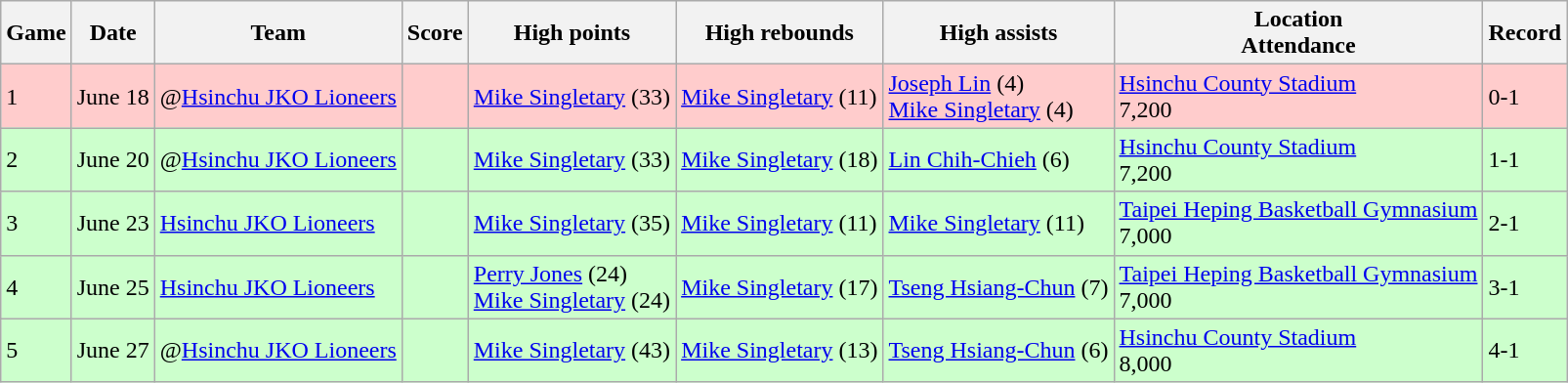<table class="wikitable">
<tr>
<th>Game</th>
<th>Date</th>
<th>Team</th>
<th>Score</th>
<th>High points</th>
<th>High rebounds</th>
<th>High assists</th>
<th>Location<br>Attendance</th>
<th>Record</th>
</tr>
<tr style="background:#fcc">
<td>1</td>
<td>June 18</td>
<td>@<a href='#'>Hsinchu JKO Lioneers</a></td>
<td></td>
<td><a href='#'>Mike Singletary</a> (33)</td>
<td><a href='#'>Mike Singletary</a> (11)</td>
<td><a href='#'>Joseph Lin</a> (4)<br><a href='#'>Mike Singletary</a> (4)</td>
<td><a href='#'>Hsinchu County Stadium</a><br>7,200</td>
<td>0-1</td>
</tr>
<tr style="background:#cfc">
<td>2</td>
<td>June 20</td>
<td>@<a href='#'>Hsinchu JKO Lioneers</a></td>
<td></td>
<td><a href='#'>Mike Singletary</a> (33)</td>
<td><a href='#'>Mike Singletary</a> (18)</td>
<td><a href='#'>Lin Chih-Chieh</a> (6)</td>
<td><a href='#'>Hsinchu County Stadium</a><br>7,200</td>
<td>1-1</td>
</tr>
<tr style="background:#cfc">
<td>3</td>
<td>June 23</td>
<td><a href='#'>Hsinchu JKO Lioneers</a></td>
<td></td>
<td><a href='#'>Mike Singletary</a> (35)</td>
<td><a href='#'>Mike Singletary</a> (11)</td>
<td><a href='#'>Mike Singletary</a> (11)</td>
<td><a href='#'>Taipei Heping Basketball Gymnasium</a><br>7,000</td>
<td>2-1</td>
</tr>
<tr style="background:#cfc">
<td>4</td>
<td>June 25</td>
<td><a href='#'>Hsinchu JKO Lioneers</a></td>
<td></td>
<td><a href='#'>Perry Jones</a> (24)<br><a href='#'>Mike Singletary</a> (24)</td>
<td><a href='#'>Mike Singletary</a> (17)</td>
<td><a href='#'>Tseng Hsiang-Chun</a> (7)</td>
<td><a href='#'>Taipei Heping Basketball Gymnasium</a><br>7,000</td>
<td>3-1</td>
</tr>
<tr style="background:#cfc">
<td>5</td>
<td>June 27</td>
<td>@<a href='#'>Hsinchu JKO Lioneers</a></td>
<td></td>
<td><a href='#'>Mike Singletary</a> (43)</td>
<td><a href='#'>Mike Singletary</a> (13)</td>
<td><a href='#'>Tseng Hsiang-Chun</a> (6)</td>
<td><a href='#'>Hsinchu County Stadium</a><br>8,000</td>
<td>4-1</td>
</tr>
</table>
